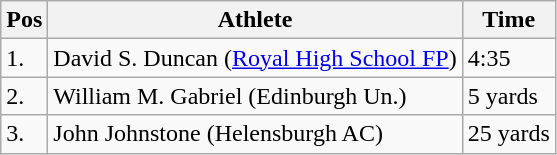<table class="wikitable">
<tr>
<th>Pos</th>
<th>Athlete</th>
<th>Time</th>
</tr>
<tr>
<td>1.</td>
<td>David S. Duncan (<a href='#'>Royal High School FP</a>)</td>
<td>4:35</td>
</tr>
<tr>
<td>2.</td>
<td>William M. Gabriel (Edinburgh Un.)</td>
<td>5 yards</td>
</tr>
<tr>
<td>3.</td>
<td>John Johnstone (Helensburgh AC)</td>
<td>25 yards</td>
</tr>
</table>
